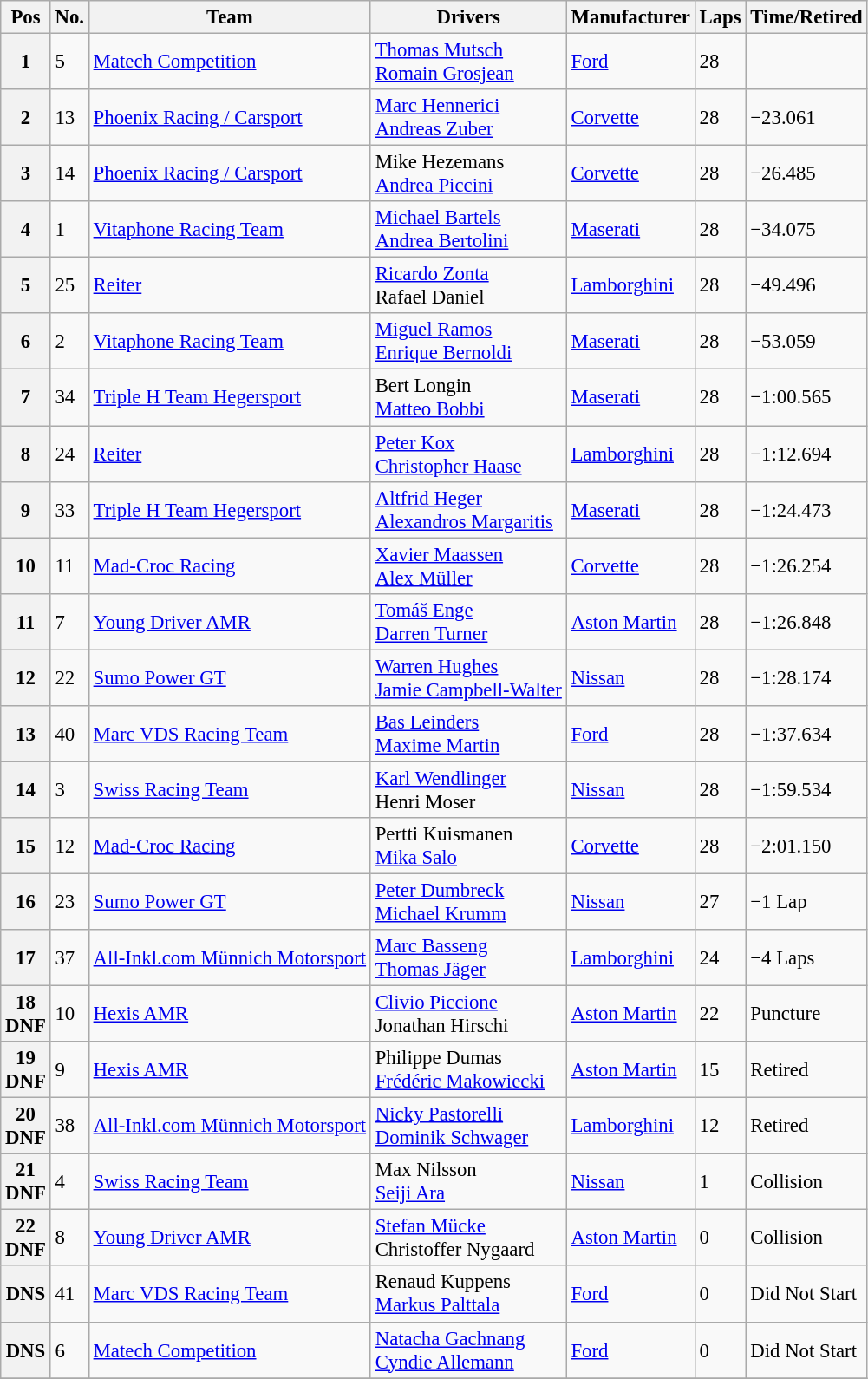<table class="wikitable" style="font-size: 95%;">
<tr>
<th>Pos</th>
<th>No.</th>
<th>Team</th>
<th>Drivers</th>
<th>Manufacturer</th>
<th>Laps</th>
<th>Time/Retired</th>
</tr>
<tr>
<th>1</th>
<td>5</td>
<td> <a href='#'>Matech Competition</a></td>
<td> <a href='#'>Thomas Mutsch</a><br> <a href='#'>Romain Grosjean</a></td>
<td><a href='#'>Ford</a></td>
<td>28</td>
<td></td>
</tr>
<tr>
<th>2</th>
<td>13</td>
<td> <a href='#'>Phoenix Racing / Carsport</a></td>
<td> <a href='#'>Marc Hennerici</a><br> <a href='#'>Andreas Zuber</a></td>
<td><a href='#'>Corvette</a></td>
<td>28</td>
<td>−23.061</td>
</tr>
<tr>
<th>3</th>
<td>14</td>
<td> <a href='#'>Phoenix Racing / Carsport</a></td>
<td> Mike Hezemans<br> <a href='#'>Andrea Piccini</a></td>
<td><a href='#'>Corvette</a></td>
<td>28</td>
<td>−26.485</td>
</tr>
<tr>
<th>4</th>
<td>1</td>
<td> <a href='#'>Vitaphone Racing Team</a></td>
<td> <a href='#'>Michael Bartels</a><br> <a href='#'>Andrea Bertolini</a></td>
<td><a href='#'>Maserati</a></td>
<td>28</td>
<td>−34.075</td>
</tr>
<tr>
<th>5</th>
<td>25</td>
<td> <a href='#'>Reiter</a></td>
<td> <a href='#'>Ricardo Zonta</a><br> Rafael Daniel</td>
<td><a href='#'>Lamborghini</a></td>
<td>28</td>
<td>−49.496</td>
</tr>
<tr>
<th>6</th>
<td>2</td>
<td> <a href='#'>Vitaphone Racing Team</a></td>
<td> <a href='#'>Miguel Ramos</a><br> <a href='#'>Enrique Bernoldi</a></td>
<td><a href='#'>Maserati</a></td>
<td>28</td>
<td>−53.059</td>
</tr>
<tr>
<th>7</th>
<td>34</td>
<td> <a href='#'>Triple H Team Hegersport</a></td>
<td> Bert Longin<br> <a href='#'>Matteo Bobbi</a></td>
<td><a href='#'>Maserati</a></td>
<td>28</td>
<td>−1:00.565</td>
</tr>
<tr>
<th>8</th>
<td>24</td>
<td> <a href='#'>Reiter</a></td>
<td> <a href='#'>Peter Kox</a><br> <a href='#'>Christopher Haase</a></td>
<td><a href='#'>Lamborghini</a></td>
<td>28</td>
<td>−1:12.694</td>
</tr>
<tr>
<th>9</th>
<td>33</td>
<td> <a href='#'>Triple H Team Hegersport</a></td>
<td> <a href='#'>Altfrid Heger</a><br> <a href='#'>Alexandros Margaritis</a></td>
<td><a href='#'>Maserati</a></td>
<td>28</td>
<td>−1:24.473</td>
</tr>
<tr>
<th>10</th>
<td>11</td>
<td> <a href='#'>Mad-Croc Racing</a></td>
<td> <a href='#'>Xavier Maassen</a><br> <a href='#'>Alex Müller</a></td>
<td><a href='#'>Corvette</a></td>
<td>28</td>
<td>−1:26.254</td>
</tr>
<tr>
<th>11</th>
<td>7</td>
<td> <a href='#'>Young Driver AMR</a></td>
<td> <a href='#'>Tomáš Enge</a><br> <a href='#'>Darren Turner</a></td>
<td><a href='#'>Aston Martin</a></td>
<td>28</td>
<td>−1:26.848</td>
</tr>
<tr>
<th>12</th>
<td>22</td>
<td> <a href='#'>Sumo Power GT</a></td>
<td> <a href='#'>Warren Hughes</a><br> <a href='#'>Jamie Campbell-Walter</a></td>
<td><a href='#'>Nissan</a></td>
<td>28</td>
<td>−1:28.174</td>
</tr>
<tr>
<th>13</th>
<td>40</td>
<td> <a href='#'>Marc VDS Racing Team</a></td>
<td> <a href='#'>Bas Leinders</a><br> <a href='#'>Maxime Martin</a></td>
<td><a href='#'>Ford</a></td>
<td>28</td>
<td>−1:37.634</td>
</tr>
<tr>
<th>14</th>
<td>3</td>
<td> <a href='#'>Swiss Racing Team</a></td>
<td> <a href='#'>Karl Wendlinger</a><br> Henri Moser</td>
<td><a href='#'>Nissan</a></td>
<td>28</td>
<td>−1:59.534</td>
</tr>
<tr>
<th>15</th>
<td>12</td>
<td> <a href='#'>Mad-Croc Racing</a></td>
<td> Pertti Kuismanen<br> <a href='#'>Mika Salo</a></td>
<td><a href='#'>Corvette</a></td>
<td>28</td>
<td>−2:01.150</td>
</tr>
<tr>
<th>16</th>
<td>23</td>
<td> <a href='#'>Sumo Power GT</a></td>
<td> <a href='#'>Peter Dumbreck</a><br> <a href='#'>Michael Krumm</a></td>
<td><a href='#'>Nissan</a></td>
<td>27</td>
<td>−1 Lap</td>
</tr>
<tr>
<th>17</th>
<td>37</td>
<td> <a href='#'>All-Inkl.com Münnich Motorsport</a></td>
<td> <a href='#'>Marc Basseng</a><br> <a href='#'>Thomas Jäger</a></td>
<td><a href='#'>Lamborghini</a></td>
<td>24</td>
<td>−4 Laps</td>
</tr>
<tr>
<th>18<br>DNF</th>
<td>10</td>
<td> <a href='#'>Hexis AMR</a></td>
<td> <a href='#'>Clivio Piccione</a><br> Jonathan Hirschi</td>
<td><a href='#'>Aston Martin</a></td>
<td>22</td>
<td>Puncture</td>
</tr>
<tr>
<th>19<br>DNF</th>
<td>9</td>
<td> <a href='#'>Hexis AMR</a></td>
<td> Philippe Dumas<br> <a href='#'>Frédéric Makowiecki</a></td>
<td><a href='#'>Aston Martin</a></td>
<td>15</td>
<td>Retired</td>
</tr>
<tr>
<th>20<br>DNF</th>
<td>38</td>
<td> <a href='#'>All-Inkl.com Münnich Motorsport</a></td>
<td> <a href='#'>Nicky Pastorelli</a><br> <a href='#'>Dominik Schwager</a></td>
<td><a href='#'>Lamborghini</a></td>
<td>12</td>
<td>Retired</td>
</tr>
<tr>
<th>21<br>DNF</th>
<td>4</td>
<td> <a href='#'>Swiss Racing Team</a></td>
<td> Max Nilsson<br> <a href='#'>Seiji Ara</a></td>
<td><a href='#'>Nissan</a></td>
<td>1</td>
<td>Collision</td>
</tr>
<tr>
<th>22<br>DNF</th>
<td>8</td>
<td> <a href='#'>Young Driver AMR</a></td>
<td> <a href='#'>Stefan Mücke</a><br> Christoffer Nygaard</td>
<td><a href='#'>Aston Martin</a></td>
<td>0</td>
<td>Collision</td>
</tr>
<tr>
<th>DNS</th>
<td>41</td>
<td> <a href='#'>Marc VDS Racing Team</a></td>
<td> Renaud Kuppens<br> <a href='#'>Markus Palttala</a></td>
<td><a href='#'>Ford</a></td>
<td>0</td>
<td>Did Not Start</td>
</tr>
<tr>
<th>DNS</th>
<td>6</td>
<td> <a href='#'>Matech Competition</a></td>
<td> <a href='#'>Natacha Gachnang</a><br> <a href='#'>Cyndie Allemann</a></td>
<td><a href='#'>Ford</a></td>
<td>0</td>
<td>Did Not Start</td>
</tr>
<tr>
</tr>
</table>
